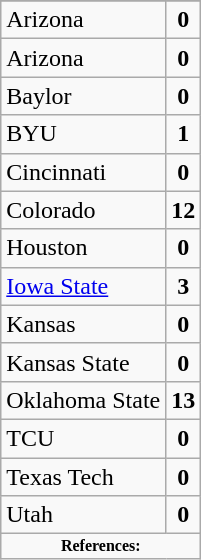<table class="wikitable sortable">
<tr>
</tr>
<tr>
<td>Arizona</td>
<td style="text-align: center;"><strong>0</strong></td>
</tr>
<tr>
<td>Arizona</td>
<td style="text-align: center;"><strong>0</strong></td>
</tr>
<tr>
<td>Baylor</td>
<td style="text-align: center;"><strong>0</strong></td>
</tr>
<tr>
<td>BYU</td>
<td style="text-align: center;"><strong>1</strong></td>
</tr>
<tr>
<td>Cincinnati</td>
<td style="text-align: center;"><strong>0</strong></td>
</tr>
<tr>
<td>Colorado</td>
<td style="text-align: center;"><strong>12</strong></td>
</tr>
<tr>
<td>Houston</td>
<td style="text-align: center;"><strong>0</strong></td>
</tr>
<tr>
<td><a href='#'>Iowa State</a></td>
<td style="text-align: center;"><strong>3</strong></td>
</tr>
<tr>
<td>Kansas</td>
<td style="text-align: center;"><strong>0</strong></td>
</tr>
<tr>
<td>Kansas State</td>
<td style="text-align: center;"><strong>0</strong></td>
</tr>
<tr>
<td>Oklahoma State</td>
<td style="text-align: center;"><strong>13</strong></td>
</tr>
<tr>
<td>TCU</td>
<td style="text-align: center;"><strong>0</strong></td>
</tr>
<tr>
<td>Texas Tech</td>
<td style="text-align: center;"><strong>0</strong></td>
</tr>
<tr>
<td>Utah</td>
<td style="text-align: center;"><strong>0</strong></td>
</tr>
<tr>
<td colspan="2"  style="font-size:8pt; text-align:center;"><strong>References:</strong></td>
</tr>
</table>
